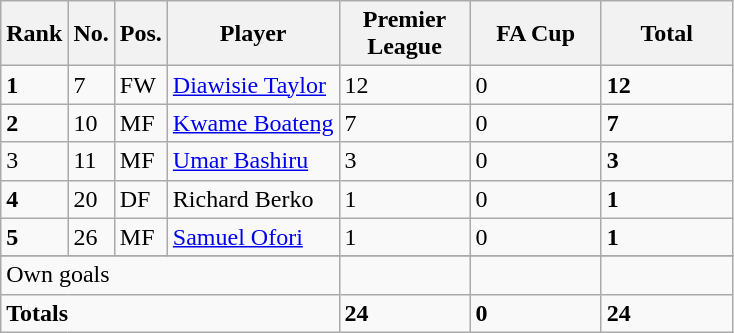<table class="wikitable sortable alternance">
<tr>
<th>Rank</th>
<th>No.</th>
<th>Pos.</th>
<th>Player</th>
<th width="80">Premier League</th>
<th width="80">FA Cup</th>
<th width="80">Total</th>
</tr>
<tr>
<td><strong>1</strong></td>
<td>7</td>
<td>FW</td>
<td align="left"> <a href='#'>Diawisie Taylor</a></td>
<td>12</td>
<td>0</td>
<td><strong>12</strong></td>
</tr>
<tr>
<td><strong>2</strong></td>
<td>10</td>
<td>MF</td>
<td align="left"> <a href='#'>Kwame Boateng</a></td>
<td>7</td>
<td>0</td>
<td><strong>7</strong></td>
</tr>
<tr>
<td>3</td>
<td>11</td>
<td>MF</td>
<td align="left"> <a href='#'>Umar Bashiru</a></td>
<td>3</td>
<td>0</td>
<td><strong>3</strong></td>
</tr>
<tr>
<td><strong>4</strong></td>
<td>20</td>
<td>DF</td>
<td align="left"> Richard Berko</td>
<td>1</td>
<td>0</td>
<td><strong>1</strong></td>
</tr>
<tr>
<td><strong>5</strong></td>
<td>26</td>
<td>MF</td>
<td align="left"> <a href='#'>Samuel Ofori</a></td>
<td>1</td>
<td>0</td>
<td><strong>1</strong></td>
</tr>
<tr>
</tr>
<tr class="sortbottom">
<td colspan="4">Own goals</td>
<td></td>
<td></td>
<td></td>
</tr>
<tr class="sortbottom">
<td colspan="4"><strong>Totals</strong></td>
<td><strong>24</strong></td>
<td><strong>0</strong></td>
<td><strong>24</strong></td>
</tr>
</table>
